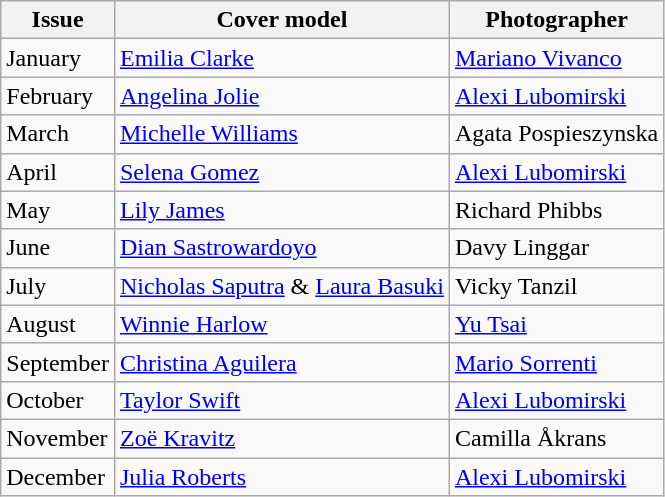<table class="sortable wikitable">
<tr>
<th>Issue</th>
<th>Cover model</th>
<th>Photographer</th>
</tr>
<tr>
<td>January</td>
<td><a href='#'>Emilia Clarke</a></td>
<td><a href='#'>Mariano Vivanco</a></td>
</tr>
<tr>
<td>February</td>
<td><a href='#'>Angelina Jolie</a></td>
<td><a href='#'>Alexi Lubomirski</a></td>
</tr>
<tr>
<td>March</td>
<td><a href='#'>Michelle Williams</a></td>
<td>Agata Pospieszynska</td>
</tr>
<tr>
<td>April</td>
<td><a href='#'>Selena Gomez</a></td>
<td><a href='#'>Alexi Lubomirski</a></td>
</tr>
<tr>
<td>May</td>
<td><a href='#'>Lily James</a></td>
<td>Richard Phibbs</td>
</tr>
<tr>
<td>June</td>
<td><a href='#'>Dian Sastrowardoyo</a></td>
<td>Davy Linggar</td>
</tr>
<tr>
<td>July</td>
<td><a href='#'>Nicholas Saputra</a> & <a href='#'>Laura Basuki</a></td>
<td>Vicky Tanzil</td>
</tr>
<tr>
<td>August</td>
<td><a href='#'>Winnie Harlow</a></td>
<td><a href='#'>Yu Tsai</a></td>
</tr>
<tr>
<td>September</td>
<td><a href='#'>Christina Aguilera</a></td>
<td><a href='#'>Mario Sorrenti</a></td>
</tr>
<tr>
<td>October</td>
<td><a href='#'>Taylor Swift</a></td>
<td><a href='#'>Alexi Lubomirski</a></td>
</tr>
<tr>
<td>November</td>
<td><a href='#'>Zoë Kravitz</a></td>
<td>Camilla Åkrans</td>
</tr>
<tr>
<td>December</td>
<td><a href='#'>Julia Roberts</a></td>
<td><a href='#'>Alexi Lubomirski</a></td>
</tr>
</table>
